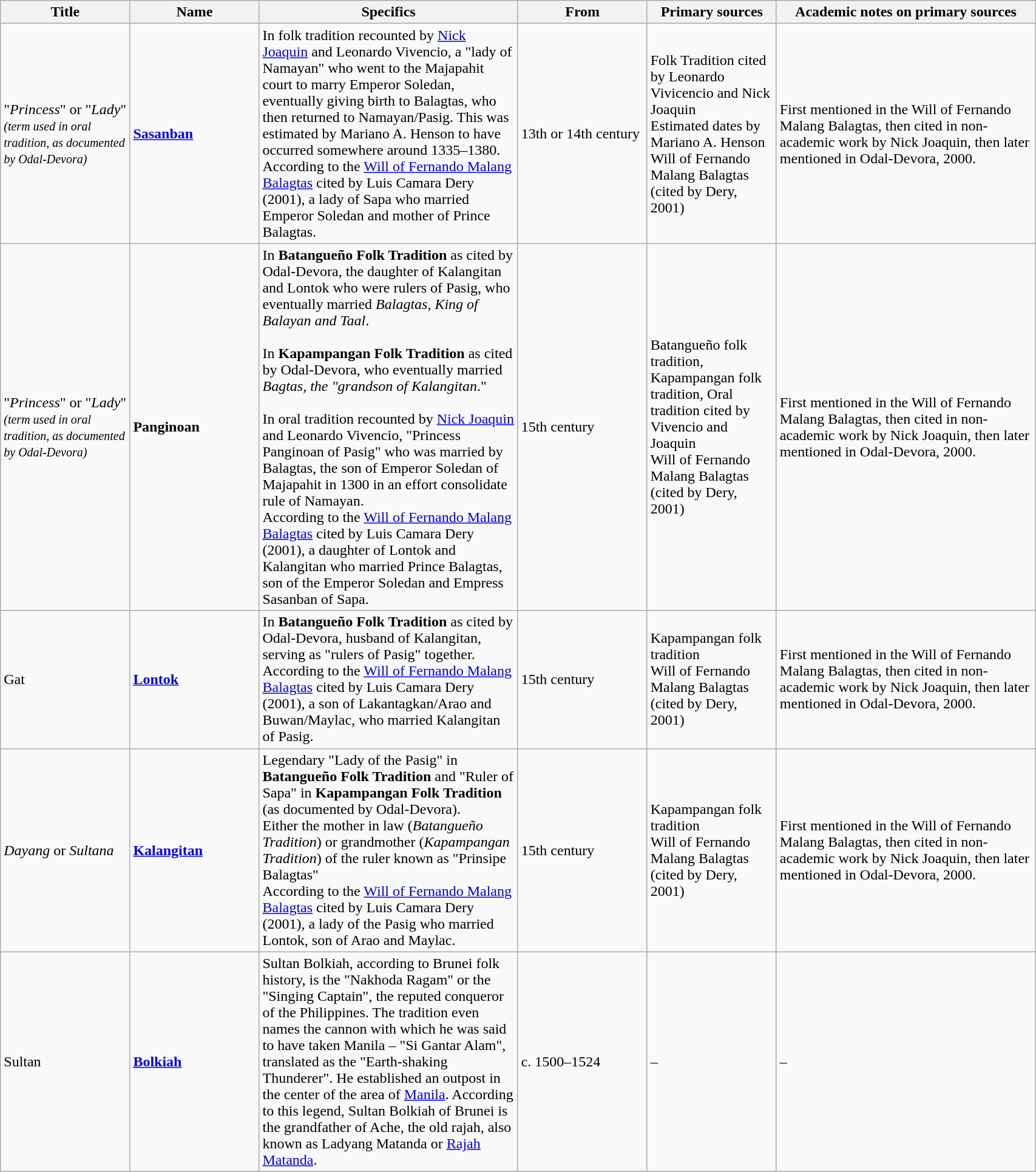<table width=90% class="wikitable">
<tr>
<th width=10%,>Title</th>
<th width=10%,>Name</th>
<th width=20%>Specifics</th>
<th width=10%>From</th>
<th width=10%>Primary sources</th>
<th width=20%>Academic notes on primary sources</th>
</tr>
<tr>
<td>"<em>Princess</em>" or "<em>Lady</em>"<em><br><small>(term used in oral tradition, as documented by Odal-Devora)</small></em></td>
<td><strong><a href='#'>Sasanban</a></strong></td>
<td>In folk tradition recounted by  <a href='#'>Nick Joaquin</a> and Leonardo Vivencio, a "lady of Namayan" who went to the Majapahit court to marry Emperor Soledan, eventually giving birth to Balagtas, who then returned to Namayan/Pasig. This was estimated by Mariano A. Henson to have occurred somewhere around 1335–1380.<br>According to the <a href='#'>Will of Fernando Malang Balagtas</a> cited by Luis Camara Dery (2001), a lady of Sapa who married Emperor Soledan and mother of Prince Balagtas.<strong></strong></td>
<td>13th or 14th century</td>
<td>Folk Tradition cited by Leonardo Vivicencio and Nick Joaquin<br>Estimated dates by Mariano A. Henson<br>Will of Fernando Malang Balagtas (cited by Dery, 2001<strong></strong>)</td>
<td>First mentioned in the Will of Fernando Malang Balagtas, then cited in non-academic work by Nick Joaquin, then later mentioned in Odal-Devora, 2000.<strong></strong></td>
</tr>
<tr>
<td>"<em>Princess</em>" or "<em>Lady</em>"<em><br><small>(term used in oral tradition, as documented by Odal-Devora)</small></em></td>
<td><strong>Panginoan</strong></td>
<td>In <strong>Batangueño Folk Tradition</strong> as cited by Odal-Devora, the daughter of Kalangitan and Lontok who were rulers of Pasig, who eventually married <em>Balagtas, King of Balayan and Taal</em>.<br> <br>In <strong>Kapampangan Folk Tradition</strong> as cited by Odal-Devora, who eventually married <em>Bagtas, the "grandson of Kalangitan</em>."<br> <br>In oral tradition recounted by <a href='#'>Nick Joaquin</a> and Leonardo Vivencio, "Princess Panginoan of Pasig" who was married by Balagtas, the son of Emperor Soledan of Majapahit in 1300 in an effort consolidate rule of Namayan.<br>According to the <a href='#'>Will of Fernando Malang Balagtas</a> cited by Luis Camara Dery (2001), a daughter of Lontok and Kalangitan who married Prince Balagtas, son of the Emperor Soledan and Empress Sasanban of Sapa.<strong></strong></td>
<td>15th century<strong></strong></td>
<td>Batangueño folk tradition, Kapampangan folk tradition, Oral tradition cited by Vivencio and Joaquin<br>Will of Fernando Malang Balagtas (cited by Dery, 2001<strong></strong>)</td>
<td>First mentioned in the Will of Fernando Malang Balagtas, then cited in non-academic work by Nick Joaquin, then later mentioned in Odal-Devora, 2000.<strong></strong></td>
</tr>
<tr>
<td>Gat</td>
<td><strong><a href='#'>Lontok</a></strong></td>
<td>In <strong>Batangueño Folk Tradition</strong> as cited by Odal-Devora, husband of Kalangitan, serving as "rulers of Pasig" together.<br>According to the <a href='#'>Will of Fernando Malang Balagtas</a> cited by Luis Camara Dery (2001), a son of Lakantagkan/Arao and Buwan/Maylac, who married Kalangitan of Pasig.<strong></strong></td>
<td>15th century<strong></strong></td>
<td>Kapampangan folk tradition<br>Will of Fernando Malang Balagtas (cited by Dery, 2001<strong></strong>)</td>
<td>First mentioned in the Will of Fernando Malang Balagtas, then cited in non-academic work by Nick Joaquin, then later mentioned in Odal-Devora, 2000.<strong></strong></td>
</tr>
<tr>
<td><em>Dayang</em> or <em>Sultana</em></td>
<td><strong><a href='#'>Kalangitan</a></strong></td>
<td>Legendary "Lady of the Pasig" in <strong>Batangueño Folk Tradition</strong> and "Ruler of Sapa" in <strong>Kapampangan Folk Tradition</strong> (as documented by Odal-Devora).<br>Either the mother in law (<em>Batangueño Tradition</em>) or grandmother (<em>Kapampangan Tradition</em>) of the ruler known as "Prinsipe Balagtas"<br>According to the <a href='#'>Will of Fernando Malang Balagtas</a> cited by Luis Camara Dery (2001), a lady of the Pasig who married Lontok, son of Arao and Maylac.<strong></strong></td>
<td>15th century<strong></strong></td>
<td>Kapampangan folk tradition<br>Will of Fernando Malang Balagtas (cited by Dery, 2001<strong></strong>)</td>
<td>First mentioned in the Will of Fernando Malang Balagtas, then cited in non-academic work by Nick Joaquin, then later mentioned in Odal-Devora, 2000.<strong></strong></td>
</tr>
<tr>
<td>Sultan</td>
<td><strong><a href='#'>Bolkiah</a></strong></td>
<td>Sultan Bolkiah, according to Brunei folk history, is the "Nakhoda Ragam" or the "Singing Captain", the reputed conqueror of the Philippines. The tradition even names the cannon with which he was said to have taken Manila – "Si Gantar Alam", translated as the "Earth-shaking Thunderer". He established an outpost in the center of the area of <a href='#'>Manila</a>. According to this legend, Sultan Bolkiah of Brunei is the grandfather of Ache, the old rajah, also known as Ladyang Matanda or <a href='#'>Rajah Matanda</a>.</td>
<td>c. 1500–1524</td>
<td> –</td>
<td> –</td>
</tr>
</table>
